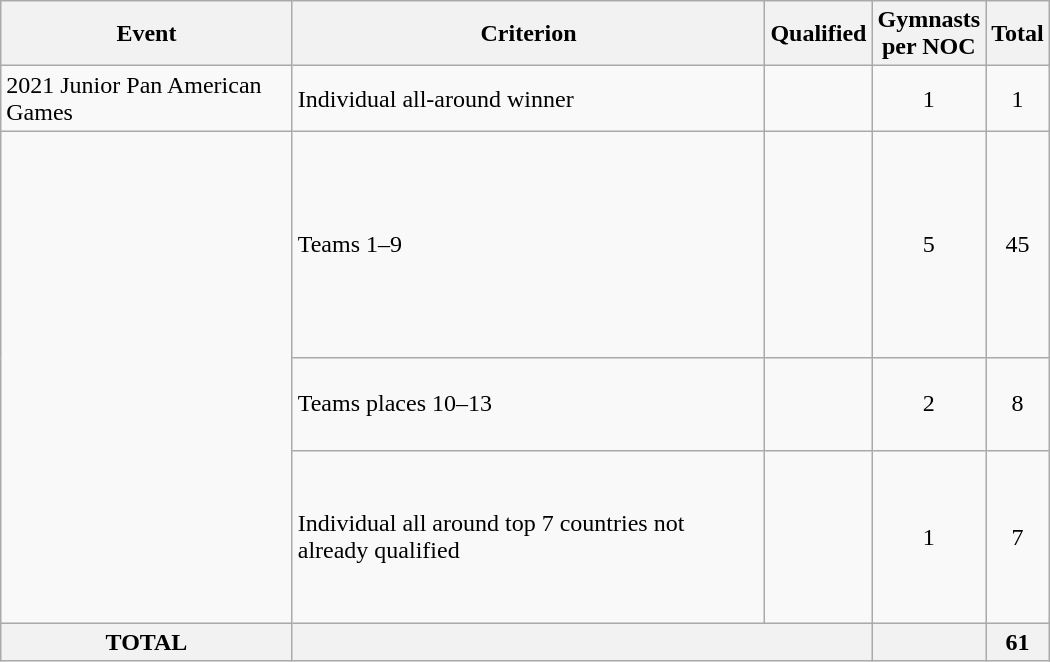<table class="wikitable" width=700>
<tr>
<th>Event</th>
<th>Criterion</th>
<th>Qualified</th>
<th>Gymnasts<br> per NOC</th>
<th>Total</th>
</tr>
<tr>
<td>2021 Junior Pan American Games</td>
<td>Individual all-around winner</td>
<td></td>
<td align="center">1</td>
<td align="center">1</td>
</tr>
<tr>
<td rowspan="3"></td>
<td>Teams 1–9</td>
<td><br><br><br><br><br><br><br><br></td>
<td align="center">5</td>
<td align="center">45</td>
</tr>
<tr>
<td>Teams places 10–13</td>
<td><br><br><br></td>
<td align="center">2</td>
<td align="center">8</td>
</tr>
<tr>
<td>Individual all around top 7 countries not already qualified</td>
<td><br><br><br><br><br><br></td>
<td align="center">1</td>
<td align="center">7</td>
</tr>
<tr>
<th>TOTAL</th>
<th colspan="2"></th>
<th></th>
<th>61</th>
</tr>
</table>
